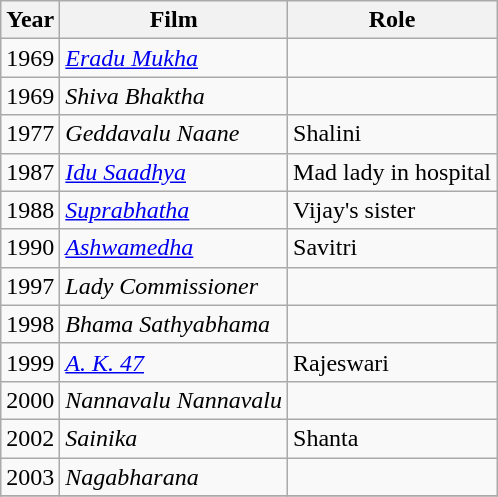<table class="wikitable sortable">
<tr>
<th>Year</th>
<th>Film</th>
<th>Role</th>
</tr>
<tr>
<td>1969</td>
<td><em><a href='#'>Eradu Mukha</a></em></td>
<td></td>
</tr>
<tr>
<td>1969</td>
<td><em>Shiva Bhaktha</em></td>
<td></td>
</tr>
<tr>
<td>1977</td>
<td><em>Geddavalu Naane</em></td>
<td>Shalini</td>
</tr>
<tr>
<td>1987</td>
<td><em><a href='#'>Idu Saadhya</a></em></td>
<td>Mad lady in hospital</td>
</tr>
<tr>
<td>1988</td>
<td><em><a href='#'>Suprabhatha</a></em></td>
<td>Vijay's sister</td>
</tr>
<tr>
<td>1990</td>
<td><em><a href='#'>Ashwamedha</a></em></td>
<td>Savitri</td>
</tr>
<tr>
<td>1997</td>
<td><em>Lady Commissioner</em></td>
<td></td>
</tr>
<tr>
<td>1998</td>
<td><em>Bhama Sathyabhama</em></td>
<td></td>
</tr>
<tr>
<td>1999</td>
<td><em><a href='#'>A. K. 47</a></em></td>
<td>Rajeswari</td>
</tr>
<tr>
<td>2000</td>
<td><em>Nannavalu Nannavalu</em></td>
<td></td>
</tr>
<tr>
<td>2002</td>
<td><em>Sainika</em></td>
<td>Shanta</td>
</tr>
<tr>
<td>2003</td>
<td><em>Nagabharana</em></td>
<td></td>
</tr>
<tr>
</tr>
</table>
